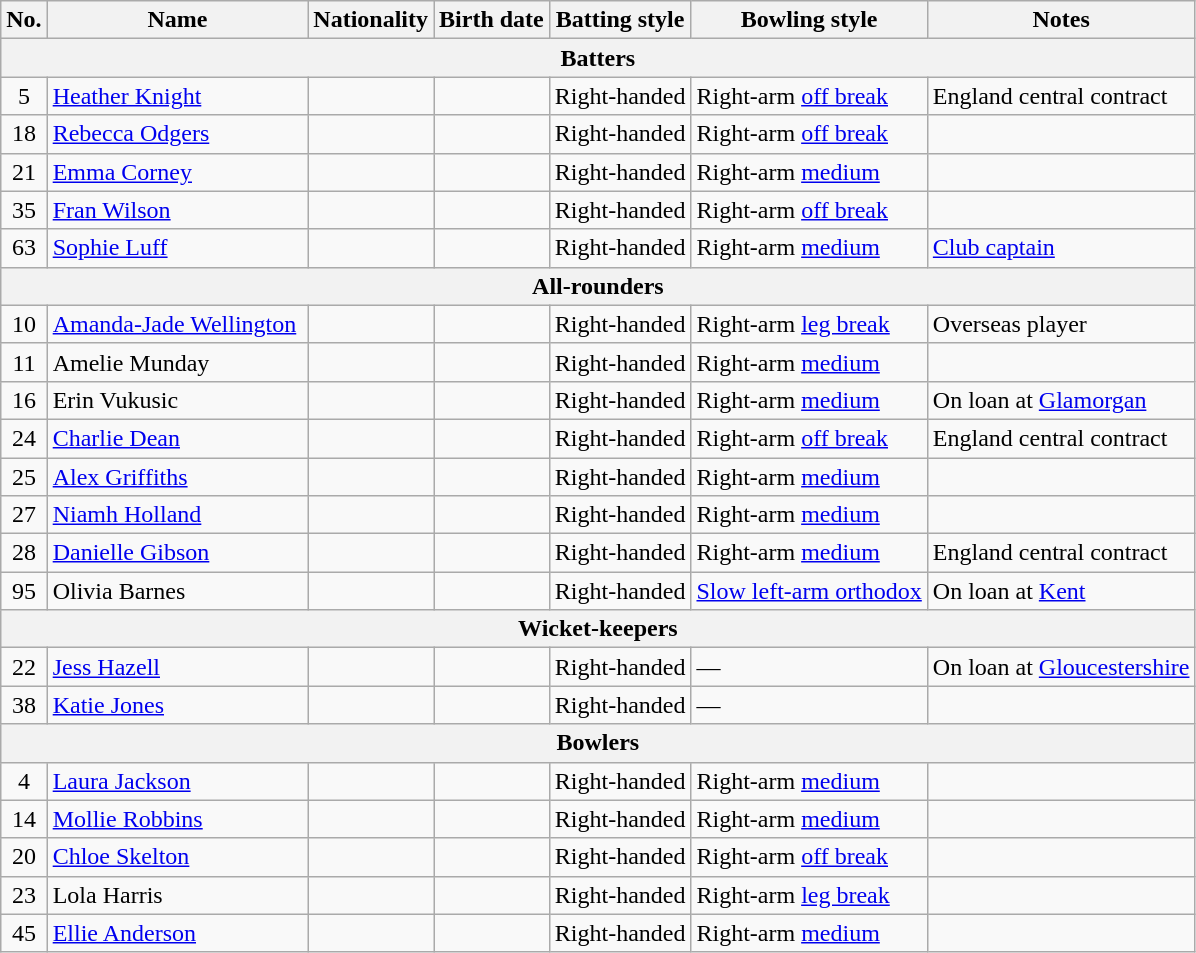<table class="wikitable">
<tr>
<th>No.</th>
<th>Name</th>
<th>Nationality</th>
<th>Birth date</th>
<th>Batting style</th>
<th>Bowling style</th>
<th>Notes</th>
</tr>
<tr>
<th colspan="7">Batters</th>
</tr>
<tr>
<td style="text-align:center">5</td>
<td><a href='#'>Heather Knight</a> </td>
<td></td>
<td></td>
<td>Right-handed</td>
<td>Right-arm <a href='#'>off break</a></td>
<td>England central contract</td>
</tr>
<tr>
<td style="text-align:center">18</td>
<td><a href='#'>Rebecca Odgers</a></td>
<td></td>
<td></td>
<td>Right-handed</td>
<td>Right-arm <a href='#'>off break</a></td>
<td></td>
</tr>
<tr>
<td style="text-align:center">21</td>
<td><a href='#'>Emma Corney</a></td>
<td></td>
<td></td>
<td>Right-handed</td>
<td>Right-arm <a href='#'>medium</a></td>
<td></td>
</tr>
<tr>
<td style="text-align:center">35</td>
<td><a href='#'>Fran Wilson</a> </td>
<td></td>
<td></td>
<td>Right-handed</td>
<td>Right-arm <a href='#'>off break</a></td>
<td></td>
</tr>
<tr>
<td style="text-align:center">63</td>
<td><a href='#'>Sophie Luff</a></td>
<td></td>
<td></td>
<td>Right-handed</td>
<td>Right-arm <a href='#'>medium</a></td>
<td><a href='#'>Club captain</a></td>
</tr>
<tr>
<th colspan="7">All-rounders</th>
</tr>
<tr>
<td style="text-align:center">10</td>
<td><a href='#'>Amanda-Jade Wellington</a> </td>
<td></td>
<td></td>
<td>Right-handed</td>
<td>Right-arm <a href='#'>leg break</a></td>
<td>Overseas player</td>
</tr>
<tr>
<td style="text-align:center">11</td>
<td>Amelie Munday</td>
<td></td>
<td></td>
<td>Right-handed</td>
<td>Right-arm <a href='#'>medium</a></td>
<td></td>
</tr>
<tr>
<td style="text-align:center">16</td>
<td>Erin Vukusic </td>
<td></td>
<td></td>
<td>Right-handed</td>
<td>Right-arm <a href='#'>medium</a></td>
<td>On loan at <a href='#'>Glamorgan</a></td>
</tr>
<tr>
<td style="text-align:center">24</td>
<td><a href='#'>Charlie Dean</a> </td>
<td></td>
<td></td>
<td>Right-handed</td>
<td>Right-arm <a href='#'>off break</a></td>
<td>England central contract</td>
</tr>
<tr>
<td style="text-align:center">25</td>
<td><a href='#'>Alex Griffiths</a></td>
<td></td>
<td></td>
<td>Right-handed</td>
<td>Right-arm <a href='#'>medium</a></td>
<td></td>
</tr>
<tr>
<td style="text-align:center">27</td>
<td><a href='#'>Niamh Holland</a></td>
<td></td>
<td></td>
<td>Right-handed</td>
<td>Right-arm <a href='#'>medium</a></td>
<td></td>
</tr>
<tr>
<td style="text-align:center">28</td>
<td><a href='#'>Danielle Gibson</a> </td>
<td></td>
<td></td>
<td>Right-handed</td>
<td>Right-arm <a href='#'>medium</a></td>
<td>England central contract</td>
</tr>
<tr>
<td style="text-align:center">95</td>
<td>Olivia Barnes</td>
<td></td>
<td></td>
<td>Right-handed</td>
<td><a href='#'>Slow left-arm orthodox</a></td>
<td>On loan at <a href='#'>Kent</a></td>
</tr>
<tr>
<th colspan="7">Wicket-keepers</th>
</tr>
<tr>
<td style="text-align:center">22</td>
<td><a href='#'>Jess Hazell</a></td>
<td></td>
<td></td>
<td>Right-handed</td>
<td>—</td>
<td>On loan at <a href='#'>Gloucestershire</a></td>
</tr>
<tr>
<td style="text-align:center">38</td>
<td><a href='#'>Katie Jones</a></td>
<td></td>
<td></td>
<td>Right-handed</td>
<td>—</td>
<td></td>
</tr>
<tr>
<th colspan="7">Bowlers</th>
</tr>
<tr>
<td style="text-align:center">4</td>
<td><a href='#'>Laura Jackson</a></td>
<td></td>
<td></td>
<td>Right-handed</td>
<td>Right-arm <a href='#'>medium</a></td>
<td></td>
</tr>
<tr>
<td style="text-align:center">14</td>
<td><a href='#'>Mollie Robbins</a></td>
<td></td>
<td></td>
<td>Right-handed</td>
<td>Right-arm <a href='#'>medium</a></td>
<td></td>
</tr>
<tr>
<td style="text-align:center">20</td>
<td><a href='#'>Chloe Skelton</a></td>
<td></td>
<td></td>
<td>Right-handed</td>
<td>Right-arm <a href='#'>off break</a></td>
<td></td>
</tr>
<tr>
<td style="text-align:center">23</td>
<td>Lola Harris</td>
<td></td>
<td></td>
<td>Right-handed</td>
<td>Right-arm <a href='#'>leg break</a></td>
<td></td>
</tr>
<tr>
<td style="text-align:center">45</td>
<td><a href='#'>Ellie Anderson</a></td>
<td></td>
<td></td>
<td>Right-handed</td>
<td>Right-arm <a href='#'>medium</a></td>
<td></td>
</tr>
</table>
